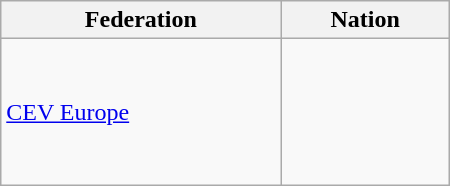<table class="wikitable" style="width:300px;">
<tr>
<th>Federation</th>
<th>Nation</th>
</tr>
<tr>
<td><a href='#'>CEV Europe</a></td>
<td><br><br><br><br><br></td>
</tr>
</table>
